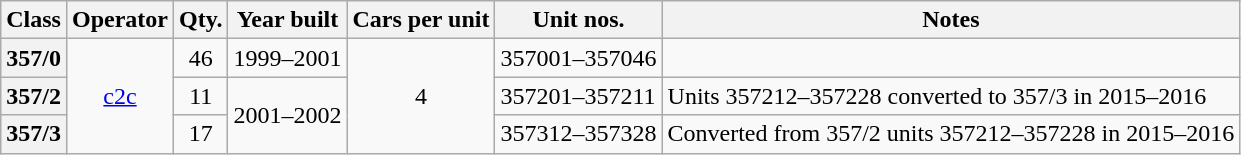<table class="wikitable">
<tr>
<th>Class</th>
<th>Operator</th>
<th>Qty.</th>
<th>Year built</th>
<th>Cars per unit</th>
<th>Unit nos.</th>
<th>Notes</th>
</tr>
<tr>
<th>357/0</th>
<td rowspan=3 align=center><a href='#'>c2c</a></td>
<td align=center>46</td>
<td align=center>1999–2001</td>
<td rowspan=3 align=center>4</td>
<td>357001–357046</td>
<td></td>
</tr>
<tr>
<th>357/2</th>
<td align=center>11</td>
<td align=center rowspan=2>2001–2002</td>
<td>357201–357211</td>
<td>Units 357212–357228 converted to 357/3 in 2015–2016</td>
</tr>
<tr>
<th>357/3</th>
<td align=center>17</td>
<td>357312–357328</td>
<td>Converted from 357/2 units 357212–357228 in 2015–2016</td>
</tr>
</table>
